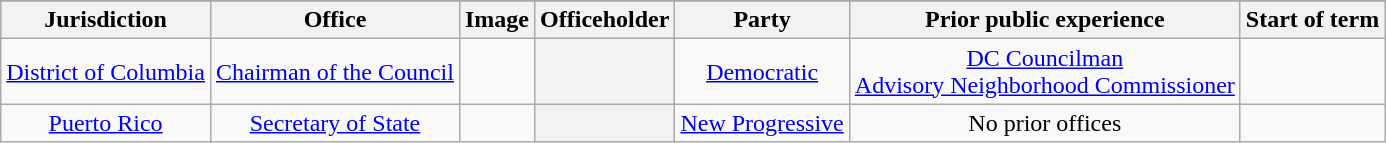<table class="sortable wikitable" style="text-align:center;">
<tr>
</tr>
<tr>
<th scope="col">Jurisdiction</th>
<th scope="col">Office</th>
<th scope="col" class=unsortable>Image</th>
<th scope="col">Officeholder</th>
<th scope="col">Party</th>
<th scope="col">Prior public experience</th>
<th scope="col">Start of term</th>
</tr>
<tr>
<td><a href='#'>District of Columbia</a></td>
<td><a href='#'>Chairman of the Council</a></td>
<td></td>
<th scope="row"></th>
<td><a href='#'>Democratic</a></td>
<td><a href='#'>DC Councilman</a><br><a href='#'>Advisory Neighborhood Commissioner</a></td>
<td></td>
</tr>
<tr>
<td><a href='#'>Puerto Rico</a></td>
<td><a href='#'>Secretary of State</a></td>
<td></td>
<th scope="row"></th>
<td><a href='#'>New Progressive</a></td>
<td>No prior offices</td>
<td></td>
</tr>
</table>
